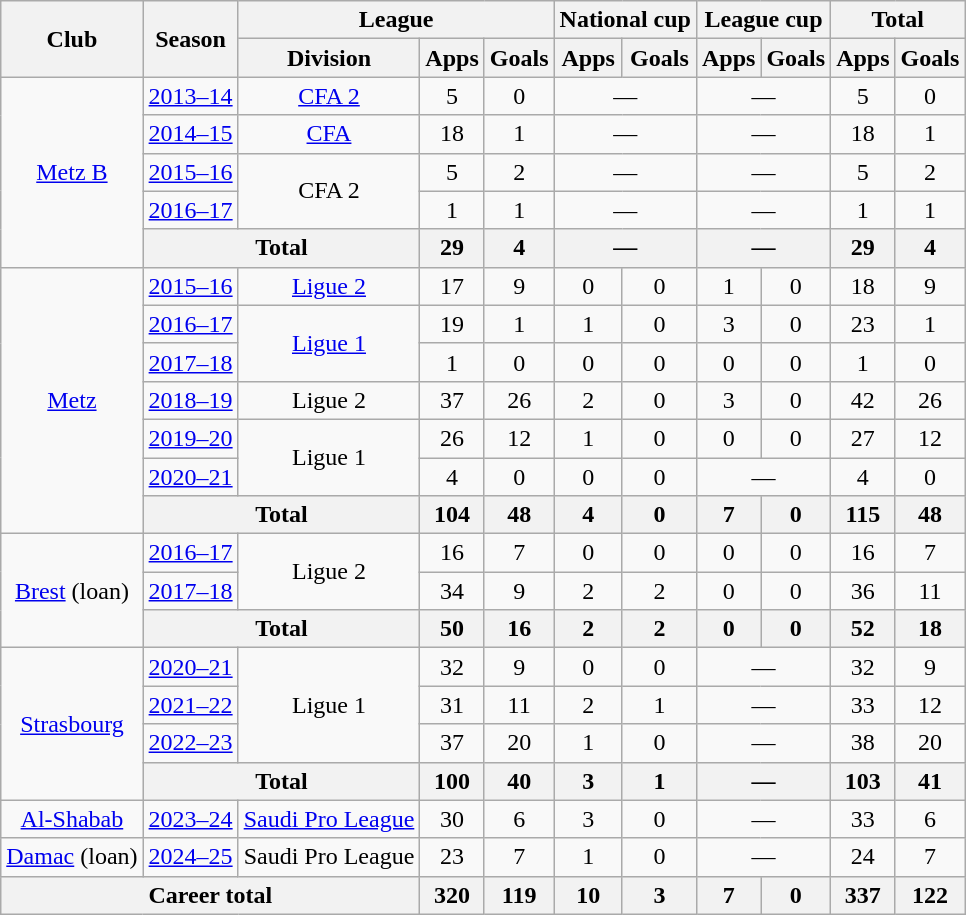<table class="wikitable" style="text-align: center">
<tr>
<th rowspan="2">Club</th>
<th rowspan="2">Season</th>
<th colspan="3">League</th>
<th colspan="2">National cup</th>
<th colspan="2">League cup</th>
<th colspan="2">Total</th>
</tr>
<tr>
<th>Division</th>
<th>Apps</th>
<th>Goals</th>
<th>Apps</th>
<th>Goals</th>
<th>Apps</th>
<th>Goals</th>
<th>Apps</th>
<th>Goals</th>
</tr>
<tr>
<td rowspan="5"><a href='#'>Metz B</a></td>
<td><a href='#'>2013–14</a></td>
<td><a href='#'>CFA 2</a></td>
<td>5</td>
<td>0</td>
<td colspan="2">—</td>
<td colspan="2">—</td>
<td>5</td>
<td>0</td>
</tr>
<tr>
<td><a href='#'>2014–15</a></td>
<td><a href='#'>CFA</a></td>
<td>18</td>
<td>1</td>
<td colspan="2">—</td>
<td colspan="2">—</td>
<td>18</td>
<td>1</td>
</tr>
<tr>
<td><a href='#'>2015–16</a></td>
<td rowspan="2">CFA 2</td>
<td>5</td>
<td>2</td>
<td colspan="2">—</td>
<td colspan="2">—</td>
<td>5</td>
<td>2</td>
</tr>
<tr>
<td><a href='#'>2016–17</a></td>
<td>1</td>
<td>1</td>
<td colspan="2">—</td>
<td colspan="2">—</td>
<td>1</td>
<td>1</td>
</tr>
<tr>
<th colspan="2">Total</th>
<th>29</th>
<th>4</th>
<th colspan="2">—</th>
<th colspan="2">—</th>
<th>29</th>
<th>4</th>
</tr>
<tr>
<td rowspan="7"><a href='#'>Metz</a></td>
<td><a href='#'>2015–16</a></td>
<td><a href='#'>Ligue 2</a></td>
<td>17</td>
<td>9</td>
<td>0</td>
<td>0</td>
<td>1</td>
<td>0</td>
<td>18</td>
<td>9</td>
</tr>
<tr>
<td><a href='#'>2016–17</a></td>
<td rowspan="2"><a href='#'>Ligue 1</a></td>
<td>19</td>
<td>1</td>
<td>1</td>
<td>0</td>
<td>3</td>
<td>0</td>
<td>23</td>
<td>1</td>
</tr>
<tr>
<td><a href='#'>2017–18</a></td>
<td>1</td>
<td>0</td>
<td>0</td>
<td>0</td>
<td>0</td>
<td>0</td>
<td>1</td>
<td>0</td>
</tr>
<tr>
<td><a href='#'>2018–19</a></td>
<td>Ligue 2</td>
<td>37</td>
<td>26</td>
<td>2</td>
<td>0</td>
<td>3</td>
<td>0</td>
<td>42</td>
<td>26</td>
</tr>
<tr>
<td><a href='#'>2019–20</a></td>
<td rowspan="2">Ligue 1</td>
<td>26</td>
<td>12</td>
<td>1</td>
<td>0</td>
<td>0</td>
<td>0</td>
<td>27</td>
<td>12</td>
</tr>
<tr>
<td><a href='#'>2020–21</a></td>
<td>4</td>
<td>0</td>
<td>0</td>
<td>0</td>
<td colspan="2">—</td>
<td>4</td>
<td>0</td>
</tr>
<tr>
<th colspan="2">Total</th>
<th>104</th>
<th>48</th>
<th>4</th>
<th>0</th>
<th>7</th>
<th>0</th>
<th>115</th>
<th>48</th>
</tr>
<tr>
<td rowspan="3"><a href='#'>Brest</a> (loan)</td>
<td><a href='#'>2016–17</a></td>
<td rowspan="2">Ligue 2</td>
<td>16</td>
<td>7</td>
<td>0</td>
<td>0</td>
<td>0</td>
<td>0</td>
<td>16</td>
<td>7</td>
</tr>
<tr>
<td><a href='#'>2017–18</a></td>
<td>34</td>
<td>9</td>
<td>2</td>
<td>2</td>
<td>0</td>
<td>0</td>
<td>36</td>
<td>11</td>
</tr>
<tr>
<th colspan="2">Total</th>
<th>50</th>
<th>16</th>
<th>2</th>
<th>2</th>
<th>0</th>
<th>0</th>
<th>52</th>
<th>18</th>
</tr>
<tr>
<td rowspan="4"><a href='#'>Strasbourg</a></td>
<td><a href='#'>2020–21</a></td>
<td rowspan="3">Ligue 1</td>
<td>32</td>
<td>9</td>
<td>0</td>
<td>0</td>
<td colspan="2">—</td>
<td>32</td>
<td>9</td>
</tr>
<tr>
<td><a href='#'>2021–22</a></td>
<td>31</td>
<td>11</td>
<td>2</td>
<td>1</td>
<td colspan="2">—</td>
<td>33</td>
<td>12</td>
</tr>
<tr>
<td><a href='#'>2022–23</a></td>
<td>37</td>
<td>20</td>
<td>1</td>
<td>0</td>
<td colspan="2">—</td>
<td>38</td>
<td>20</td>
</tr>
<tr>
<th colspan="2">Total</th>
<th>100</th>
<th>40</th>
<th>3</th>
<th>1</th>
<th colspan="2">—</th>
<th>103</th>
<th>41</th>
</tr>
<tr>
<td><a href='#'>Al-Shabab</a></td>
<td><a href='#'>2023–24</a></td>
<td><a href='#'>Saudi Pro League</a></td>
<td>30</td>
<td>6</td>
<td>3</td>
<td>0</td>
<td colspan="2">—</td>
<td>33</td>
<td>6</td>
</tr>
<tr>
<td><a href='#'>Damac</a> (loan)</td>
<td><a href='#'>2024–25</a></td>
<td>Saudi Pro League</td>
<td>23</td>
<td>7</td>
<td>1</td>
<td>0</td>
<td colspan="2">—</td>
<td>24</td>
<td>7</td>
</tr>
<tr>
<th colspan="3">Career total</th>
<th>320</th>
<th>119</th>
<th>10</th>
<th>3</th>
<th>7</th>
<th>0</th>
<th>337</th>
<th>122</th>
</tr>
</table>
